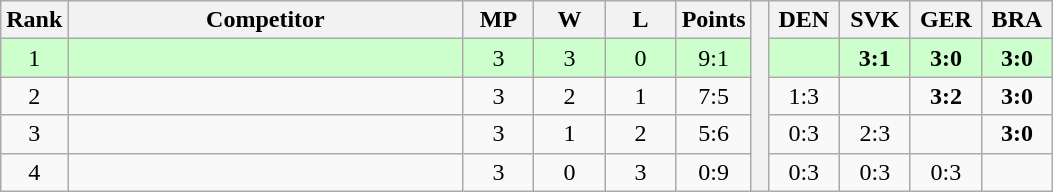<table class="wikitable" style="text-align:center">
<tr>
<th>Rank</th>
<th style="width:16em">Competitor</th>
<th style="width:2.5em">MP</th>
<th style="width:2.5em">W</th>
<th style="width:2.5em">L</th>
<th>Points</th>
<th rowspan="5"> </th>
<th style="width:2.5em">DEN</th>
<th style="width:2.5em">SVK</th>
<th style="width:2.5em">GER</th>
<th style="width:2.5em">BRA</th>
</tr>
<tr style="background:#cfc;">
<td>1</td>
<td style="text-align:left"></td>
<td>3</td>
<td>3</td>
<td>0</td>
<td>9:1</td>
<td></td>
<td><strong>3:1</strong></td>
<td><strong>3:0</strong></td>
<td><strong>3:0</strong></td>
</tr>
<tr>
<td>2</td>
<td style="text-align:left"></td>
<td>3</td>
<td>2</td>
<td>1</td>
<td>7:5</td>
<td>1:3</td>
<td></td>
<td><strong>3:2</strong></td>
<td><strong>3:0</strong></td>
</tr>
<tr>
<td>3</td>
<td style="text-align:left"></td>
<td>3</td>
<td>1</td>
<td>2</td>
<td>5:6</td>
<td>0:3</td>
<td>2:3</td>
<td></td>
<td><strong>3:0</strong></td>
</tr>
<tr>
<td>4</td>
<td style="text-align:left"></td>
<td>3</td>
<td>0</td>
<td>3</td>
<td>0:9</td>
<td>0:3</td>
<td>0:3</td>
<td>0:3</td>
<td></td>
</tr>
</table>
